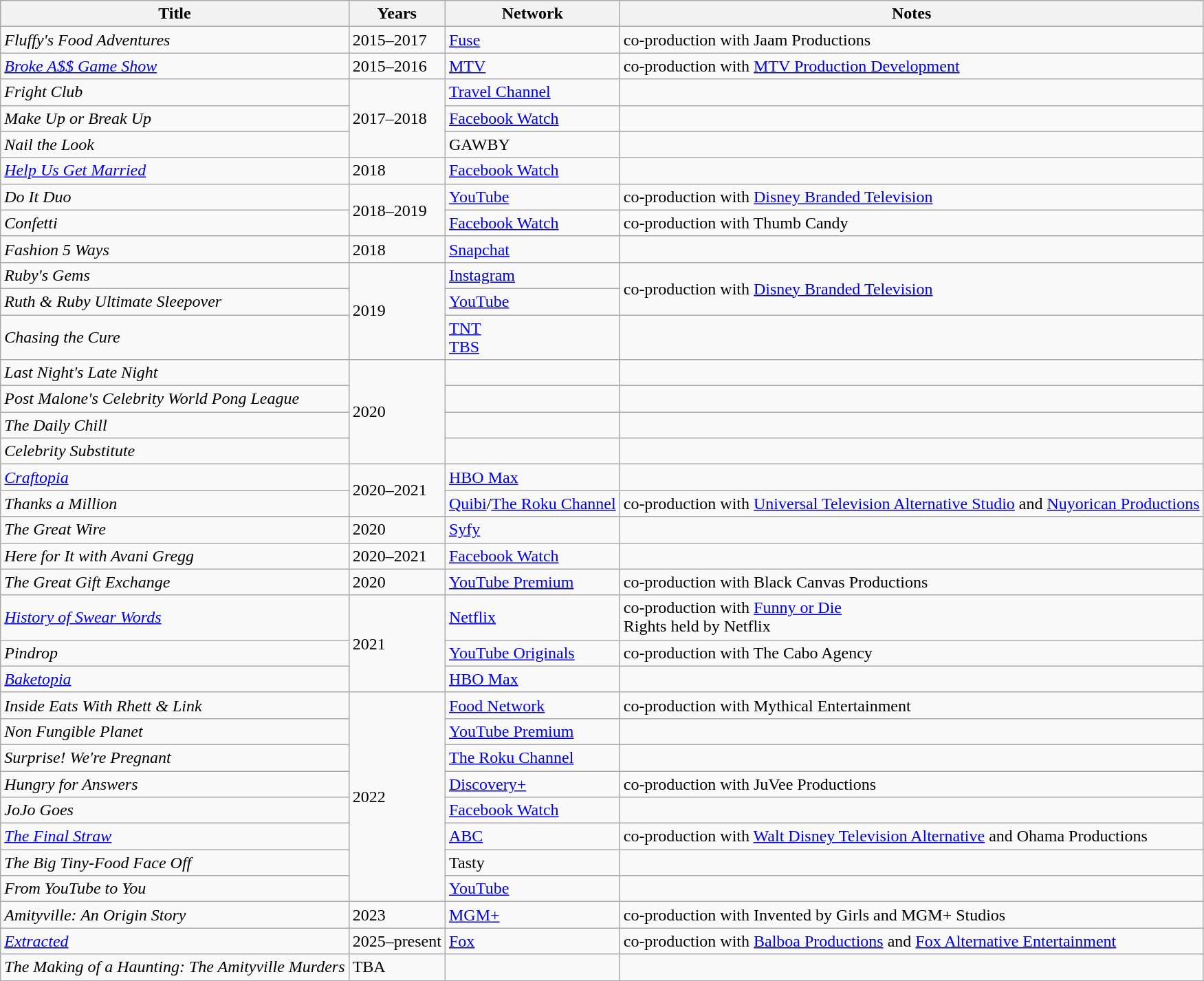<table class="wikitable sortable">
<tr>
<th>Title</th>
<th>Years</th>
<th>Network</th>
<th>Notes</th>
</tr>
<tr>
<td><em>Fluffy's Food Adventures</em></td>
<td>2015–2017</td>
<td><a href='#'>Fuse</a></td>
<td>co-production with Jaam Productions</td>
</tr>
<tr>
<td><em><a href='#'>Broke A$$ Game Show</a></em></td>
<td>2015–2016</td>
<td><a href='#'>MTV</a></td>
<td>co-production with <a href='#'>MTV Production Development</a></td>
</tr>
<tr>
<td><em>Fright Club</em></td>
<td rowspan="3">2017–2018</td>
<td><a href='#'>Travel Channel</a></td>
<td></td>
</tr>
<tr>
<td><em>Make Up or Break Up</em></td>
<td><a href='#'>Facebook Watch</a></td>
<td></td>
</tr>
<tr>
<td><em>Nail the Look</em></td>
<td>GAWBY</td>
<td></td>
</tr>
<tr>
<td><em><a href='#'>Help Us Get Married</a></em></td>
<td>2018</td>
<td><a href='#'>Facebook Watch</a></td>
<td></td>
</tr>
<tr>
<td><em>Do It Duo</em></td>
<td rowspan="2">2018–2019</td>
<td><a href='#'>YouTube</a></td>
<td>co-production with <a href='#'>Disney Branded Television</a></td>
</tr>
<tr>
<td><em>Confetti</em></td>
<td><a href='#'>Facebook Watch</a></td>
<td>co-production with Thumb Candy</td>
</tr>
<tr>
<td><em>Fashion 5 Ways</em></td>
<td>2018</td>
<td><a href='#'>Snapchat</a></td>
<td></td>
</tr>
<tr>
<td><em>Ruby's Gems</em></td>
<td rowspan="3">2019</td>
<td><a href='#'>Instagram</a></td>
<td rowspan="2">co-production with <a href='#'>Disney Branded Television</a></td>
</tr>
<tr>
<td><em>Ruth & Ruby Ultimate Sleepover</em></td>
<td><a href='#'>YouTube</a></td>
</tr>
<tr>
<td><em>Chasing the Cure</em></td>
<td><a href='#'>TNT</a><br><a href='#'>TBS</a></td>
<td></td>
</tr>
<tr>
<td><em>Last Night's Late Night</em></td>
<td rowspan="4">2020</td>
<td></td>
<td></td>
</tr>
<tr>
<td><em>Post Malone's Celebrity World Pong League</em></td>
<td></td>
<td></td>
</tr>
<tr>
<td><em>The Daily Chill</em></td>
<td></td>
<td></td>
</tr>
<tr>
<td><em>Celebrity Substitute</em></td>
<td></td>
<td></td>
</tr>
<tr>
<td><em><a href='#'>Craftopia</a></em></td>
<td rowspan="2">2020–2021</td>
<td><a href='#'>HBO Max</a></td>
<td></td>
</tr>
<tr>
<td><em>Thanks a Million</em></td>
<td><a href='#'>Quibi</a>/<a href='#'>The Roku Channel</a></td>
<td>co-production with <a href='#'>Universal Television Alternative Studio</a> and <a href='#'>Nuyorican Productions</a></td>
</tr>
<tr>
<td><em>The Great Wire</em></td>
<td>2020</td>
<td><a href='#'>Syfy</a></td>
<td></td>
</tr>
<tr>
<td><em>Here for It with Avani Gregg</em></td>
<td>2020–2021</td>
<td><a href='#'>Facebook Watch</a></td>
<td></td>
</tr>
<tr>
<td><em>The Great Gift Exchange</em></td>
<td>2020</td>
<td><a href='#'>YouTube Premium</a></td>
<td>co-production with Black Canvas Productions</td>
</tr>
<tr>
<td><em><a href='#'>History of Swear Words</a></em></td>
<td rowspan="3">2021</td>
<td><a href='#'>Netflix</a></td>
<td>co-production with <a href='#'>Funny or Die</a><br>Rights held by Netflix</td>
</tr>
<tr>
<td><em>Pindrop</em></td>
<td><a href='#'>YouTube Originals</a></td>
<td>co-production with The Cabo Agency</td>
</tr>
<tr>
<td><em><a href='#'>Baketopia</a></em></td>
<td><a href='#'>HBO Max</a></td>
<td></td>
</tr>
<tr>
<td><em>Inside Eats With Rhett & Link</em></td>
<td rowspan="8">2022</td>
<td><a href='#'>Food Network</a></td>
<td>co-production with Mythical Entertainment</td>
</tr>
<tr>
<td><em>Non Fungible Planet</em></td>
<td><a href='#'>YouTube Premium</a></td>
<td></td>
</tr>
<tr>
<td><em>Surprise! We're Pregnant</em></td>
<td><a href='#'>The Roku Channel</a></td>
<td></td>
</tr>
<tr>
<td><em>Hungry for Answers</em></td>
<td><a href='#'>Discovery+</a></td>
<td>co-production with JuVee Productions</td>
</tr>
<tr>
<td><em>JoJo Goes</em></td>
<td><a href='#'>Facebook Watch</a></td>
<td></td>
</tr>
<tr>
<td><em><a href='#'>The Final Straw</a></em></td>
<td><a href='#'>ABC</a></td>
<td>co-production with <a href='#'>Walt Disney Television Alternative</a> and Ohama Productions</td>
</tr>
<tr>
<td><em>The Big Tiny-Food Face Off</em></td>
<td>Tasty</td>
<td></td>
</tr>
<tr>
<td><em>From YouTube to You</em></td>
<td><a href='#'>YouTube</a></td>
<td></td>
</tr>
<tr>
<td><em>Amityville: An Origin Story</em></td>
<td>2023</td>
<td><a href='#'>MGM+</a></td>
<td>co-production with Invented by Girls and MGM+ Studios</td>
</tr>
<tr>
<td><em><a href='#'>Extracted</a></em></td>
<td>2025–present</td>
<td><a href='#'>Fox</a></td>
<td>co-production with <a href='#'>Balboa Productions</a> and <a href='#'>Fox Alternative Entertainment</a></td>
</tr>
<tr>
<td><em>The Making of a Haunting: The Amityville Murders</em></td>
<td>TBA</td>
<td></td>
<td></td>
</tr>
</table>
